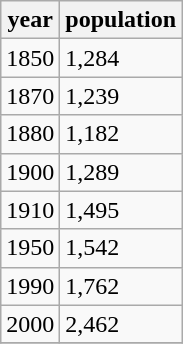<table class="wikitable">
<tr>
<th>year</th>
<th>population</th>
</tr>
<tr>
<td>1850</td>
<td>1,284</td>
</tr>
<tr>
<td>1870</td>
<td>1,239</td>
</tr>
<tr>
<td>1880</td>
<td>1,182</td>
</tr>
<tr>
<td>1900</td>
<td>1,289</td>
</tr>
<tr>
<td>1910</td>
<td>1,495</td>
</tr>
<tr>
<td>1950</td>
<td>1,542</td>
</tr>
<tr>
<td>1990</td>
<td>1,762</td>
</tr>
<tr>
<td>2000</td>
<td>2,462</td>
</tr>
<tr>
</tr>
</table>
